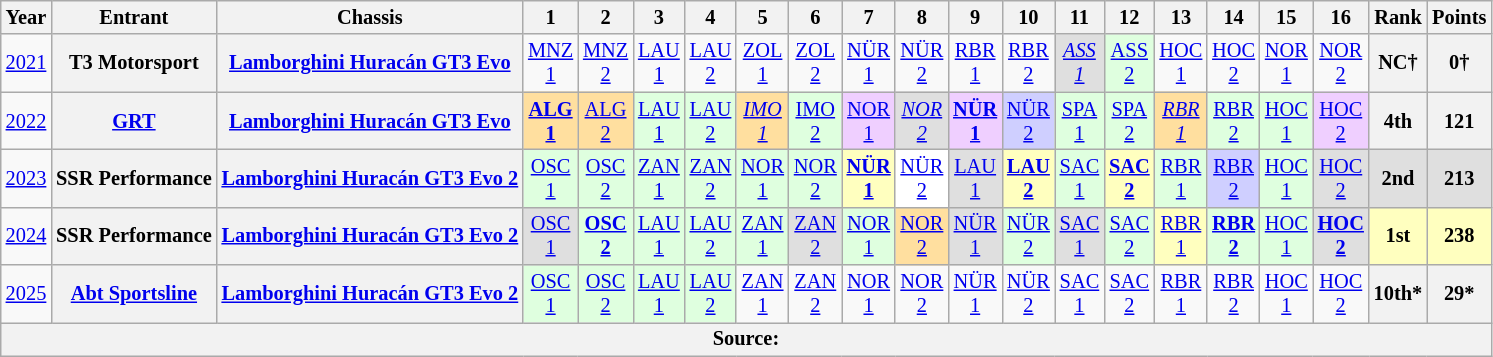<table class="wikitable" style="text-align:center; font-size:85%">
<tr>
<th>Year</th>
<th>Entrant</th>
<th>Chassis</th>
<th>1</th>
<th>2</th>
<th>3</th>
<th>4</th>
<th>5</th>
<th>6</th>
<th>7</th>
<th>8</th>
<th>9</th>
<th>10</th>
<th>11</th>
<th>12</th>
<th>13</th>
<th>14</th>
<th>15</th>
<th>16</th>
<th>Rank</th>
<th>Points</th>
</tr>
<tr>
<td><a href='#'>2021</a></td>
<th nowrap>T3 Motorsport</th>
<th nowrap><a href='#'>Lamborghini Huracán GT3 Evo</a></th>
<td><a href='#'>MNZ<br>1</a></td>
<td><a href='#'>MNZ<br>2</a></td>
<td><a href='#'>LAU<br>1</a></td>
<td><a href='#'>LAU<br>2</a></td>
<td><a href='#'>ZOL<br>1</a></td>
<td><a href='#'>ZOL<br>2</a></td>
<td><a href='#'>NÜR<br>1</a></td>
<td><a href='#'>NÜR<br>2</a></td>
<td><a href='#'>RBR<br>1</a></td>
<td><a href='#'>RBR<br>2</a></td>
<td style="background:#DFDFDF;"><em><a href='#'>ASS<br>1</a></em><br></td>
<td style="background:#DFFFDF;"><a href='#'>ASS<br>2</a><br></td>
<td><a href='#'>HOC<br>1</a></td>
<td><a href='#'>HOC<br>2</a></td>
<td><a href='#'>NOR<br>1</a></td>
<td><a href='#'>NOR<br>2</a></td>
<th>NC†</th>
<th>0†</th>
</tr>
<tr>
<td><a href='#'>2022</a></td>
<th nowrap><a href='#'>GRT</a></th>
<th nowrap><a href='#'>Lamborghini Huracán GT3 Evo</a></th>
<td style="background:#FFDF9F;"><strong><a href='#'>ALG<br>1</a></strong><br></td>
<td style="background:#FFDF9F;"><a href='#'>ALG<br>2</a><br></td>
<td style="background:#DFFFDF;"><a href='#'>LAU<br>1</a><br></td>
<td style="background:#DFFFDF;"><a href='#'>LAU<br>2</a><br></td>
<td style="background:#FFDF9F;"><em><a href='#'>IMO<br>1</a></em><br></td>
<td style="background:#DFFFDF;"><a href='#'>IMO<br>2</a><br></td>
<td style="background:#EFCFFF;"><a href='#'>NOR<br>1</a><br></td>
<td style="background:#DFDFDF;"><em><a href='#'>NOR<br>2</a></em><br></td>
<td style="background:#EFCFFF;"><strong><a href='#'>NÜR<br>1</a></strong><br></td>
<td style="background:#CFCFFF;"><a href='#'>NÜR<br>2</a><br></td>
<td style="background:#DFFFDF;"><a href='#'>SPA<br>1</a><br></td>
<td style="background:#DFFFDF;"><a href='#'>SPA<br>2</a><br></td>
<td style="background:#FFDF9F;"><em><a href='#'>RBR<br>1</a></em><br></td>
<td style="background:#DFFFDF;"><a href='#'>RBR<br>2</a><br></td>
<td style="background:#DFFFDF;"><a href='#'>HOC<br>1</a><br></td>
<td style="background:#EFCFFF;"><a href='#'>HOC<br>2</a><br></td>
<th>4th</th>
<th>121</th>
</tr>
<tr>
<td><a href='#'>2023</a></td>
<th nowrap>SSR Performance</th>
<th nowrap><a href='#'>Lamborghini Huracán GT3 Evo 2</a></th>
<td style="background:#DFFFDF;"><a href='#'>OSC<br>1</a><br></td>
<td style="background:#DFFFDF;"><a href='#'>OSC<br>2</a><br></td>
<td style="background:#DFFFDF;"><a href='#'>ZAN<br>1</a><br></td>
<td style="background:#DFFFDF;"><a href='#'>ZAN<br>2</a><br></td>
<td style="background:#DFFFDF;"><a href='#'>NOR<br>1</a><br></td>
<td style="background:#DFFFDF;"><a href='#'>NOR<br>2</a><br></td>
<td style="background:#FFFFBF;"><strong><a href='#'>NÜR<br>1</a></strong><br></td>
<td style="background:#FFFFFF;"><a href='#'>NÜR<br>2</a><br></td>
<td style="background:#DFDFDF;"><a href='#'>LAU<br>1</a><br></td>
<td style="background:#FFFFBF;"><strong><a href='#'>LAU<br>2</a></strong><br></td>
<td style="background:#DFFFDF;"><a href='#'>SAC<br>1</a><br></td>
<td style="background:#FFFFBF;"><strong><a href='#'>SAC<br>2</a></strong><br></td>
<td style="background:#DFFFDF;"><a href='#'>RBR<br>1</a><br></td>
<td style="background:#CFCFFF;"><a href='#'>RBR<br>2</a><br></td>
<td style="background:#DFFFDF;"><a href='#'>HOC<br>1</a><br></td>
<td style="background:#DFDFDF;"><a href='#'>HOC<br>2</a><br></td>
<th style="background:#DFDFDF;">2nd</th>
<th style="background:#DFDFDF;">213</th>
</tr>
<tr>
<td><a href='#'>2024</a></td>
<th nowrap>SSR Performance</th>
<th nowrap><a href='#'>Lamborghini Huracán GT3 Evo 2</a></th>
<td style="background:#DFDFDF;"><a href='#'>OSC<br>1</a><br></td>
<td style="background:#DFFFDF;"><strong><a href='#'>OSC<br>2</a></strong><br></td>
<td style="background:#DFFFDF;"><a href='#'>LAU<br>1</a><br></td>
<td style="background:#DFFFDF;"><a href='#'>LAU<br>2</a><br></td>
<td style="background:#DFFFDF;"><a href='#'>ZAN<br>1</a><br></td>
<td style="background:#DFDFDF;"><a href='#'>ZAN<br>2</a><br></td>
<td style="background:#DFFFDF;"><a href='#'>NOR<br>1</a><br></td>
<td style="background:#FFDF9F;"><a href='#'>NOR<br>2</a><br></td>
<td style="background:#DFDFDF;"><a href='#'>NÜR<br>1</a><br></td>
<td style="background:#DFFFDF;"><a href='#'>NÜR<br>2</a><br></td>
<td style="background:#DFDFDF;"><a href='#'>SAC<br>1</a><br></td>
<td style="background:#DFFFDF;"><a href='#'>SAC<br>2</a><br></td>
<td style="background:#FFFFBF;"><a href='#'>RBR<br>1</a><br></td>
<td style="background:#DFFFDF;"><strong><a href='#'>RBR<br>2</a></strong><br></td>
<td style="background:#DFFFDF;"><a href='#'>HOC<br>1</a><br></td>
<td style="background:#DFDFDF;"><strong><a href='#'>HOC<br>2</a></strong><br></td>
<th style="background:#FFFFBF;">1st</th>
<th style="background:#FFFFBF;">238</th>
</tr>
<tr>
<td><a href='#'>2025</a></td>
<th><a href='#'>Abt Sportsline</a></th>
<th><a href='#'>Lamborghini Huracán GT3 Evo 2</a></th>
<td style="background:#DFFFDF;"><a href='#'>OSC<br>1</a><br></td>
<td style="background:#DFFFDF;"><a href='#'>OSC<br>2</a><br></td>
<td style="background:#DFFFDF;"><a href='#'>LAU<br>1</a><br></td>
<td style="background:#DFFFDF;"><a href='#'>LAU<br>2</a><br></td>
<td style="background:#;"><a href='#'>ZAN<br>1</a><br></td>
<td style="background:#;"><a href='#'>ZAN<br>2</a><br></td>
<td style="background:#;"><a href='#'>NOR<br>1</a><br></td>
<td style="background:#;"><a href='#'>NOR<br>2</a><br></td>
<td style="background:#;"><a href='#'>NÜR<br>1</a><br></td>
<td style="background:#;"><a href='#'>NÜR<br>2</a><br></td>
<td style="background:#;"><a href='#'>SAC<br>1</a><br></td>
<td style="background:#;"><a href='#'>SAC<br>2</a><br></td>
<td style="background:#;"><a href='#'>RBR<br>1</a><br></td>
<td style="background:#;"><a href='#'>RBR<br>2</a><br></td>
<td style="background:#;"><a href='#'>HOC<br>1</a><br></td>
<td style="background:#;"><a href='#'>HOC<br>2</a><br></td>
<th>10th*</th>
<th>29*</th>
</tr>
<tr>
<th colspan="21">Source:</th>
</tr>
</table>
